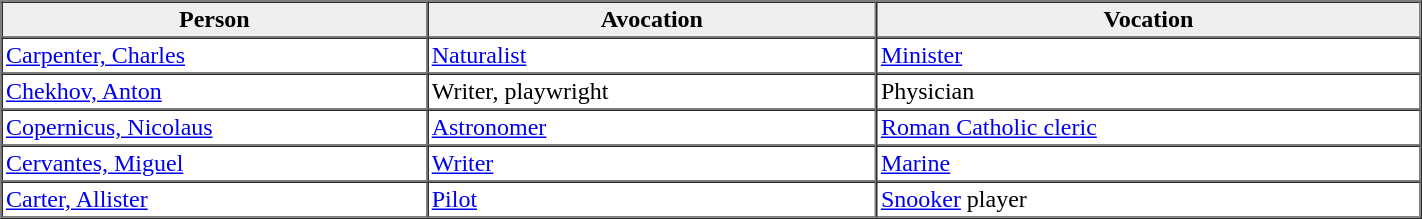<table border=1 cellpadding=2 cellspacing=0 width=75%>
<tr style="background:#efefef">
<th width=30%>Person</th>
<th>Avocation</th>
<th>Vocation</th>
</tr>
<tr>
<td><a href='#'>Carpenter, Charles</a></td>
<td><a href='#'>Naturalist</a></td>
<td><a href='#'>Minister</a></td>
</tr>
<tr>
<td><a href='#'>Chekhov, Anton</a></td>
<td>Writer, playwright</td>
<td>Physician</td>
</tr>
<tr>
<td><a href='#'>Copernicus, Nicolaus</a></td>
<td><a href='#'>Astronomer</a></td>
<td><a href='#'>Roman Catholic cleric</a></td>
</tr>
<tr>
<td><a href='#'>Cervantes, Miguel</a></td>
<td><a href='#'>Writer</a></td>
<td><a href='#'>Marine</a></td>
</tr>
<tr>
<td><a href='#'>Carter, Allister</a></td>
<td><a href='#'>Pilot</a></td>
<td><a href='#'>Snooker</a> player</td>
</tr>
</table>
